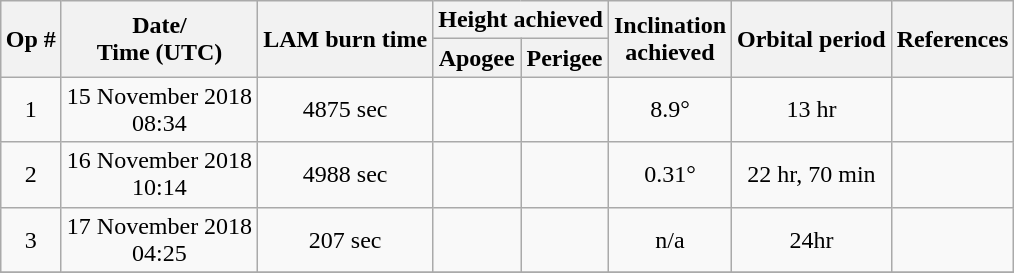<table cellpadding="2" style="margin:0 auto; text-align:center;" class="wikitable sortable">
<tr>
<th rowspan="2">Op #</th>
<th rowspan="2">Date/<br>Time (UTC)</th>
<th rowspan="2">LAM burn time</th>
<th colspan="2">Height achieved</th>
<th rowspan="2">Inclination<br>achieved</th>
<th rowspan="2">Orbital period</th>
<th rowspan="2">References</th>
</tr>
<tr>
<th>Apogee</th>
<th>Perigee</th>
</tr>
<tr>
<td>1</td>
<td>15 November 2018 <br> 08:34</td>
<td>4875 sec</td>
<td></td>
<td></td>
<td>8.9°</td>
<td>13 hr</td>
<td></td>
</tr>
<tr>
<td>2</td>
<td>16 November 2018 <br> 10:14</td>
<td>4988 sec</td>
<td></td>
<td></td>
<td>0.31°</td>
<td>22 hr, 70 min</td>
<td></td>
</tr>
<tr>
<td>3</td>
<td>17 November 2018 <br> 04:25</td>
<td>207 sec</td>
<td></td>
<td></td>
<td>n/a</td>
<td>24hr</td>
<td></td>
</tr>
<tr>
</tr>
</table>
